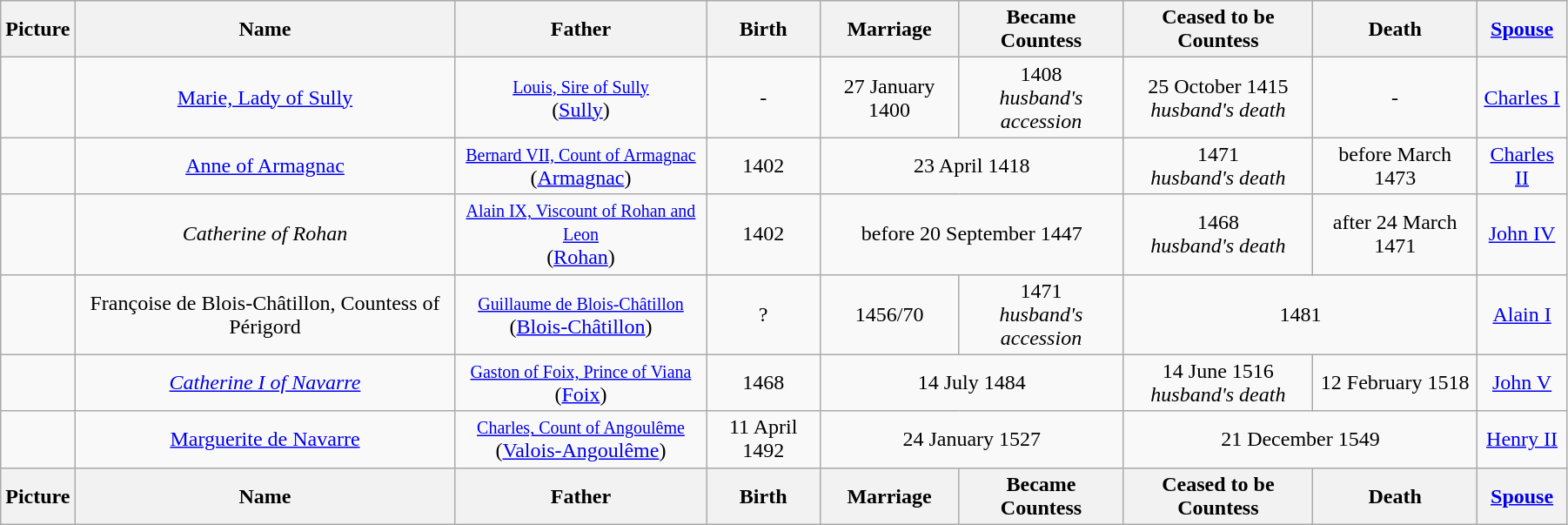<table style="width:95%;" class="wikitable">
<tr>
<th>Picture</th>
<th>Name</th>
<th>Father</th>
<th>Birth</th>
<th>Marriage</th>
<th>Became Countess</th>
<th>Ceased to be Countess</th>
<th>Death</th>
<th><a href='#'>Spouse</a></th>
</tr>
<tr>
<td style="text-align:center;"></td>
<td style="text-align:center;"><a href='#'>Marie, Lady of Sully</a></td>
<td style="text-align:center;"><small><a href='#'>Louis, Sire of Sully</a></small><br> (<a href='#'>Sully</a>)</td>
<td style="text-align:center;">-</td>
<td style="text-align:center;">27 January 1400</td>
<td style="text-align:center;">1408<br><em>husband's accession</em></td>
<td style="text-align:center;">25 October 1415<br><em>husband's death</em></td>
<td style="text-align:center;">-</td>
<td style="text-align:center;"><a href='#'>Charles I</a></td>
</tr>
<tr>
<td style="text-align:center;"></td>
<td style="text-align:center;"><a href='#'>Anne of Armagnac</a><br></td>
<td style="text-align:center;"><small><a href='#'>Bernard VII, Count of Armagnac</a></small><br> (<a href='#'>Armagnac</a>)</td>
<td style="text-align:center;">1402</td>
<td style="text-align:center;" colspan="2">23 April 1418</td>
<td style="text-align:center;">1471<br><em>husband's death</em></td>
<td style="text-align:center;">before March 1473</td>
<td style="text-align:center;"><a href='#'>Charles II</a></td>
</tr>
<tr>
<td style="text-align:center;"></td>
<td style="text-align:center;"><em>Catherine of Rohan</em><br></td>
<td style="text-align:center;"><small><a href='#'>Alain IX, Viscount of Rohan and Leon</a></small><br> (<a href='#'>Rohan</a>)</td>
<td style="text-align:center;">1402</td>
<td style="text-align:center;" colspan="2">before 20 September 1447</td>
<td style="text-align:center;">1468<br><em>husband's death</em></td>
<td style="text-align:center;">after 24 March 1471</td>
<td style="text-align:center;"><a href='#'>John IV</a></td>
</tr>
<tr>
<td style="text-align:center;"></td>
<td style="text-align:center;">Françoise de Blois-Châtillon, Countess of Périgord<br></td>
<td style="text-align:center;"><small><a href='#'>Guillaume de Blois-Châtillon</a></small><br> (<a href='#'>Blois-Châtillon</a>)</td>
<td style="text-align:center;">?</td>
<td style="text-align:center;">1456/70</td>
<td style="text-align:center;">1471<br><em>husband's accession</em></td>
<td style="text-align:center;" colspan="2">1481</td>
<td style="text-align:center;"><a href='#'>Alain I</a></td>
</tr>
<tr>
<td style="text-align:center;"></td>
<td style="text-align:center;"><em><a href='#'>Catherine I of Navarre</a></em></td>
<td style="text-align:center;"><small><a href='#'>Gaston of Foix, Prince of Viana</a></small><br> (<a href='#'>Foix</a>)</td>
<td style="text-align:center;">1468</td>
<td style="text-align:center;" colspan="2">14 July 1484</td>
<td style="text-align:center;">14 June 1516<br><em>husband's death</em></td>
<td style="text-align:center;">12 February 1518</td>
<td style="text-align:center;"><a href='#'>John V</a></td>
</tr>
<tr>
<td style="text-align:center;"></td>
<td style="text-align:center;"><a href='#'>Marguerite de Navarre</a><br></td>
<td style="text-align:center;"><small><a href='#'>Charles, Count of Angoulême</a></small><br> (<a href='#'>Valois-Angoulême</a>)</td>
<td style="text-align:center;">11 April 1492</td>
<td style="text-align:center;" colspan="2">24 January 1527</td>
<td style="text-align:center;" colspan="2">21 December 1549</td>
<td style="text-align:center;"><a href='#'>Henry II</a></td>
</tr>
<tr>
<th>Picture</th>
<th>Name</th>
<th>Father</th>
<th>Birth</th>
<th>Marriage</th>
<th>Became Countess</th>
<th>Ceased to be Countess</th>
<th>Death</th>
<th><a href='#'>Spouse</a></th>
</tr>
</table>
